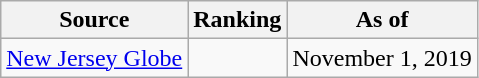<table class="wikitable" style="text-align:center">
<tr>
<th>Source</th>
<th>Ranking</th>
<th>As of</th>
</tr>
<tr>
<td align=left><a href='#'>New Jersey Globe</a></td>
<td></td>
<td>November 1, 2019</td>
</tr>
</table>
